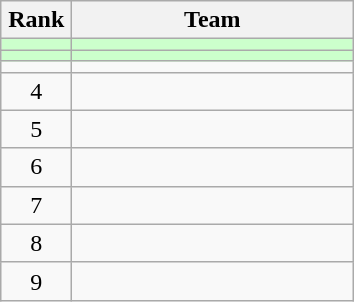<table class="wikitable" style="text-align: center;">
<tr>
<th width=40>Rank</th>
<th width=180>Team</th>
</tr>
<tr bgcolor=#CCFFCC>
<td></td>
<td style="text-align:left;"></td>
</tr>
<tr bgcolor=#CCFFCC>
<td></td>
<td style="text-align:left;"></td>
</tr>
<tr align=center>
<td></td>
<td style="text-align:left;"></td>
</tr>
<tr align=center>
<td>4</td>
<td style="text-align:left;"></td>
</tr>
<tr align=center>
<td>5</td>
<td style="text-align:left;"></td>
</tr>
<tr align=center>
<td>6</td>
<td style="text-align:left;"></td>
</tr>
<tr align=center>
<td>7</td>
<td style="text-align:left;"></td>
</tr>
<tr align=center>
<td>8</td>
<td style="text-align:left;"></td>
</tr>
<tr align=center>
<td>9</td>
<td style="text-align:left;"></td>
</tr>
</table>
